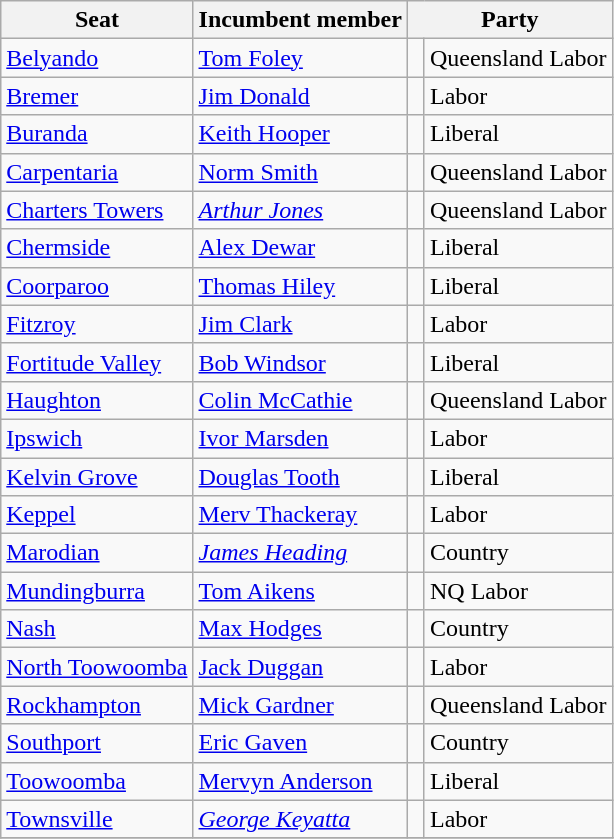<table class="wikitable">
<tr>
<th>Seat</th>
<th>Incumbent member</th>
<th colspan=2>Party</th>
</tr>
<tr>
<td><a href='#'>Belyando</a></td>
<td><a href='#'>Tom Foley</a></td>
<td> </td>
<td>Queensland Labor</td>
</tr>
<tr>
<td><a href='#'>Bremer</a></td>
<td><a href='#'>Jim Donald</a></td>
<td> </td>
<td>Labor</td>
</tr>
<tr>
<td><a href='#'>Buranda</a></td>
<td><a href='#'>Keith Hooper</a></td>
<td> </td>
<td>Liberal</td>
</tr>
<tr>
<td><a href='#'>Carpentaria</a></td>
<td><a href='#'>Norm Smith</a></td>
<td> </td>
<td>Queensland Labor</td>
</tr>
<tr>
<td><a href='#'>Charters Towers</a></td>
<td><em><a href='#'>Arthur Jones</a></em></td>
<td> </td>
<td>Queensland Labor</td>
</tr>
<tr>
<td><a href='#'>Chermside</a></td>
<td><a href='#'>Alex Dewar</a></td>
<td> </td>
<td>Liberal</td>
</tr>
<tr>
<td><a href='#'>Coorparoo</a></td>
<td><a href='#'>Thomas Hiley</a></td>
<td> </td>
<td>Liberal</td>
</tr>
<tr>
<td><a href='#'>Fitzroy</a></td>
<td><a href='#'>Jim Clark</a></td>
<td> </td>
<td>Labor</td>
</tr>
<tr>
<td><a href='#'>Fortitude Valley</a></td>
<td><a href='#'>Bob Windsor</a></td>
<td> </td>
<td>Liberal</td>
</tr>
<tr>
<td><a href='#'>Haughton</a></td>
<td><a href='#'>Colin McCathie</a></td>
<td> </td>
<td>Queensland Labor</td>
</tr>
<tr>
<td><a href='#'>Ipswich</a></td>
<td><a href='#'>Ivor Marsden</a></td>
<td> </td>
<td>Labor</td>
</tr>
<tr>
<td><a href='#'>Kelvin Grove</a></td>
<td><a href='#'>Douglas Tooth</a></td>
<td> </td>
<td>Liberal</td>
</tr>
<tr>
<td><a href='#'>Keppel</a></td>
<td><a href='#'>Merv Thackeray</a></td>
<td> </td>
<td>Labor</td>
</tr>
<tr>
<td><a href='#'>Marodian</a></td>
<td><em><a href='#'>James Heading</a></em></td>
<td> </td>
<td>Country</td>
</tr>
<tr>
<td><a href='#'>Mundingburra</a></td>
<td><a href='#'>Tom Aikens</a></td>
<td> </td>
<td>NQ Labor</td>
</tr>
<tr>
<td><a href='#'>Nash</a></td>
<td><a href='#'>Max Hodges</a></td>
<td> </td>
<td>Country</td>
</tr>
<tr>
<td><a href='#'>North Toowoomba</a></td>
<td><a href='#'>Jack Duggan</a></td>
<td> </td>
<td>Labor</td>
</tr>
<tr>
<td><a href='#'>Rockhampton</a></td>
<td><a href='#'>Mick Gardner</a></td>
<td> </td>
<td>Queensland Labor</td>
</tr>
<tr>
<td><a href='#'>Southport</a></td>
<td><a href='#'>Eric Gaven</a></td>
<td> </td>
<td>Country</td>
</tr>
<tr>
<td><a href='#'>Toowoomba</a></td>
<td><a href='#'>Mervyn Anderson</a></td>
<td> </td>
<td>Liberal</td>
</tr>
<tr>
<td><a href='#'>Townsville</a></td>
<td><em><a href='#'>George Keyatta</a></em></td>
<td> </td>
<td>Labor</td>
</tr>
<tr>
</tr>
</table>
